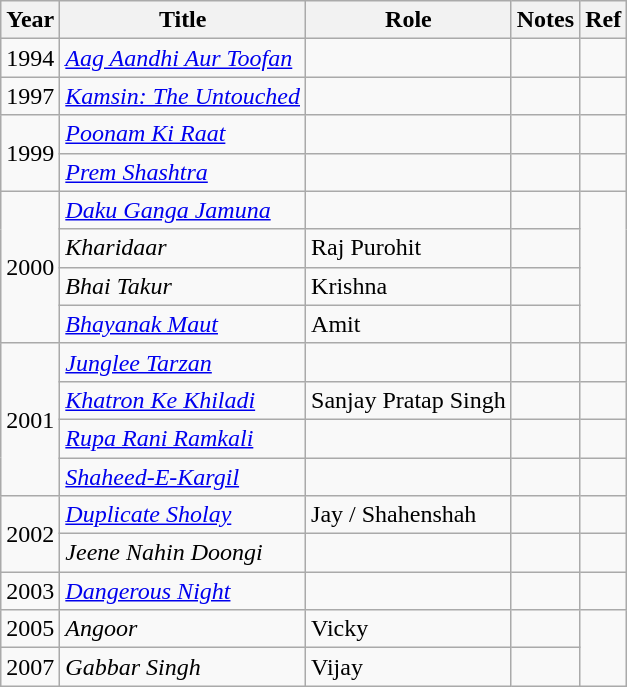<table class="wikitable">
<tr>
<th>Year</th>
<th>Title</th>
<th>Role</th>
<th>Notes</th>
<th>Ref</th>
</tr>
<tr>
<td>1994</td>
<td><em><a href='#'>Aag Aandhi Aur Toofan</a></em></td>
<td></td>
<td></td>
<td></td>
</tr>
<tr>
<td>1997</td>
<td><em><a href='#'>Kamsin: The Untouched</a></em></td>
<td></td>
<td></td>
<td></td>
</tr>
<tr>
<td rowspan="2">1999</td>
<td><em><a href='#'>Poonam Ki Raat</a></em></td>
<td></td>
<td></td>
<td></td>
</tr>
<tr>
<td><a href='#'><em>Prem Shashtra</em></a></td>
<td></td>
<td></td>
<td></td>
</tr>
<tr>
<td rowspan="4">2000</td>
<td><em><a href='#'>Daku Ganga Jamuna</a></em></td>
<td></td>
<td></td>
<td rowspan="4"></td>
</tr>
<tr>
<td><em>Kharidaar</em></td>
<td>Raj Purohit</td>
<td></td>
</tr>
<tr>
<td><em>Bhai Takur</em></td>
<td>Krishna</td>
<td></td>
</tr>
<tr>
<td><em><a href='#'>Bhayanak Maut</a></em></td>
<td>Amit</td>
<td></td>
</tr>
<tr>
<td rowspan="4">2001</td>
<td><em><a href='#'>Junglee Tarzan</a></em></td>
<td></td>
<td></td>
<td></td>
</tr>
<tr>
<td><a href='#'><em>Khatron Ke Khiladi</em></a></td>
<td>Sanjay Pratap Singh</td>
<td></td>
<td></td>
</tr>
<tr>
<td><em><a href='#'>Rupa Rani Ramkali</a></em></td>
<td></td>
<td></td>
<td></td>
</tr>
<tr>
<td><em><a href='#'>Shaheed-E-Kargil</a></em></td>
<td></td>
<td></td>
<td></td>
</tr>
<tr>
<td rowspan="2">2002</td>
<td><em><a href='#'>Duplicate Sholay</a></em></td>
<td>Jay / Shahenshah</td>
<td></td>
<td></td>
</tr>
<tr>
<td><em>Jeene Nahin Doongi</em></td>
<td></td>
<td></td>
<td></td>
</tr>
<tr>
<td>2003</td>
<td><a href='#'><em>Dangerous Night</em></a></td>
<td></td>
<td></td>
<td></td>
</tr>
<tr>
<td>2005</td>
<td><em>Angoor</em></td>
<td>Vicky</td>
<td></td>
<td rowspan="2"></td>
</tr>
<tr>
<td>2007</td>
<td><em>Gabbar Singh</em></td>
<td>Vijay</td>
<td></td>
</tr>
</table>
